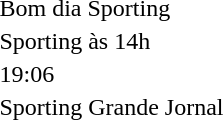<table>
<tr>
<td>Bom dia Sporting</td>
</tr>
<tr>
<td>Sporting às 14h</td>
</tr>
<tr>
<td>19:06</td>
</tr>
<tr>
<td>Sporting Grande Jornal</td>
</tr>
</table>
